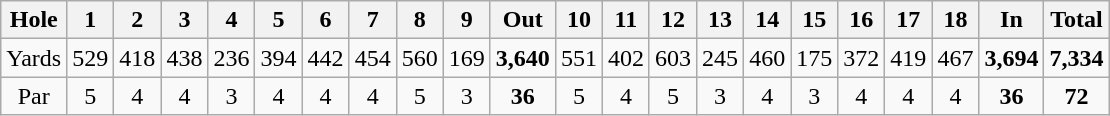<table class="wikitable" style="text-align:center">
<tr>
<th>Hole</th>
<th>1</th>
<th>2</th>
<th>3</th>
<th>4</th>
<th>5</th>
<th>6</th>
<th>7</th>
<th>8</th>
<th>9</th>
<th>Out</th>
<th>10</th>
<th>11</th>
<th>12</th>
<th>13</th>
<th>14</th>
<th>15</th>
<th>16</th>
<th>17</th>
<th>18</th>
<th>In</th>
<th>Total </th>
</tr>
<tr>
<td>Yards</td>
<td>529</td>
<td>418</td>
<td>438</td>
<td>236</td>
<td>394</td>
<td>442</td>
<td>454</td>
<td>560</td>
<td>169</td>
<td><strong>3,640</strong></td>
<td>551</td>
<td>402</td>
<td>603</td>
<td>245</td>
<td>460</td>
<td>175</td>
<td>372</td>
<td>419</td>
<td>467</td>
<td><strong>3,694</strong></td>
<td><strong>7,334</strong></td>
</tr>
<tr>
<td>Par</td>
<td>5</td>
<td>4</td>
<td>4</td>
<td>3</td>
<td>4</td>
<td>4</td>
<td>4</td>
<td>5</td>
<td>3</td>
<td><strong>36</strong></td>
<td>5</td>
<td>4</td>
<td>5</td>
<td>3</td>
<td>4</td>
<td>3</td>
<td>4</td>
<td>4</td>
<td>4</td>
<td><strong>36</strong></td>
<td><strong>72</strong></td>
</tr>
</table>
